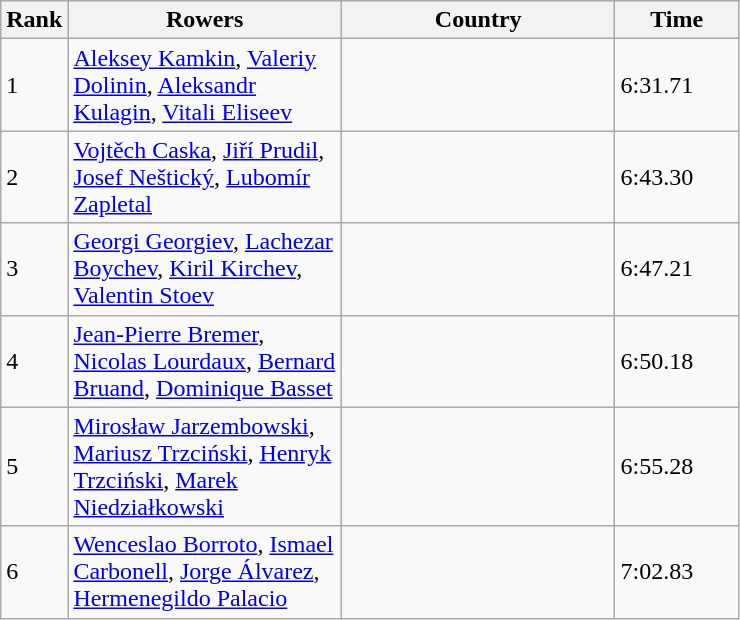<table class="wikitable">
<tr>
<th width=25>Rank</th>
<th width=175>Rowers</th>
<th width=175>Country</th>
<th width=75>Time</th>
</tr>
<tr>
<td>1</td>
<td><a href='#'>Aleksey Kamkin</a>, <a href='#'>Valeriy Dolinin</a>, <a href='#'>Aleksandr Kulagin</a>, <a href='#'>Vitali Eliseev</a></td>
<td></td>
<td>6:31.71</td>
</tr>
<tr>
<td>2</td>
<td><a href='#'>Vojtěch Caska</a>, <a href='#'>Jiří Prudil</a>, <a href='#'>Josef Neštický</a>, <a href='#'>Lubomír Zapletal</a></td>
<td></td>
<td>6:43.30</td>
</tr>
<tr>
<td>3</td>
<td><a href='#'>Georgi Georgiev</a>, <a href='#'>Lachezar Boychev</a>, <a href='#'>Kiril Kirchev</a>, <a href='#'>Valentin Stoev</a></td>
<td></td>
<td>6:47.21</td>
</tr>
<tr>
<td>4</td>
<td><a href='#'>Jean-Pierre Bremer</a>, <a href='#'>Nicolas Lourdaux</a>, <a href='#'>Bernard Bruand</a>, <a href='#'>Dominique Basset</a></td>
<td></td>
<td>6:50.18</td>
</tr>
<tr>
<td>5</td>
<td><a href='#'>Mirosław Jarzembowski</a>, <a href='#'>Mariusz Trzciński</a>, <a href='#'>Henryk Trzciński</a>, <a href='#'>Marek Niedziałkowski</a></td>
<td></td>
<td>6:55.28</td>
</tr>
<tr>
<td>6</td>
<td><a href='#'>Wenceslao Borroto</a>, <a href='#'>Ismael Carbonell</a>, <a href='#'>Jorge Álvarez</a>, <a href='#'>Hermenegildo Palacio</a></td>
<td></td>
<td>7:02.83</td>
</tr>
</table>
